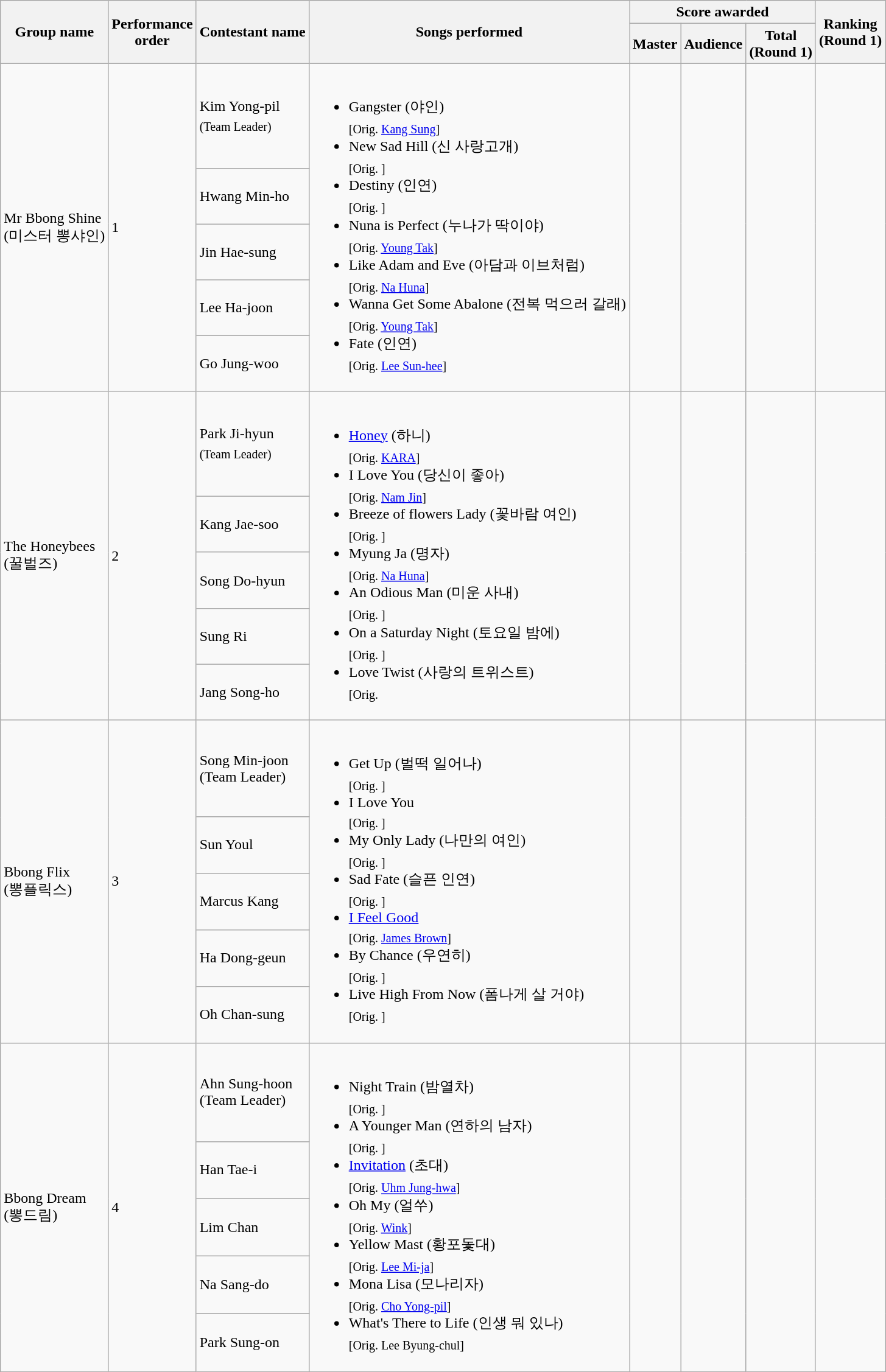<table class="wikitable">
<tr>
<th rowspan=2>Group name</th>
<th rowspan=2>Performance<br>order</th>
<th rowspan=2>Contestant name</th>
<th rowspan=2>Songs performed</th>
<th colspan=3>Score awarded</th>
<th rowspan=2>Ranking<br>(Round 1)</th>
</tr>
<tr>
<th>Master</th>
<th>Audience</th>
<th>Total<br>(Round 1)</th>
</tr>
<tr>
<td rowspan=5>Mr Bbong Shine<br>(미스터 뽕샤인)</td>
<td rowspan=5>1</td>
<td>Kim Yong-pil<br><sub>(Team Leader)</sub></td>
<td rowspan=5><br><ul><li>Gangster (야인)<br><sub>[Orig. <a href='#'>Kang Sung</a>]</sub></li><li>New Sad Hill (신 사랑고개)<br><sub>[Orig. ]</sub></li><li>Destiny (인연)<br><sub>[Orig. ]</sub></li><li>Nuna is Perfect (누나가 딱이야)<br><sub>[Orig. <a href='#'>Young Tak</a>]</sub></li><li>Like Adam and Eve (아담과 이브처럼)<br><sub>[Orig. <a href='#'>Na Huna</a>]</sub></li><li>Wanna Get Some Abalone (전복 먹으러 갈래)<br><sub>[Orig. <a href='#'>Young Tak</a>]</sub></li><li>Fate (인연)<br><sub>[Orig. <a href='#'>Lee Sun-hee</a>]</sub></li></ul></td>
<td rowspan=5></td>
<td rowspan=5></td>
<td rowspan=5></td>
<td rowspan=5></td>
</tr>
<tr>
<td>Hwang Min-ho</td>
</tr>
<tr>
<td>Jin Hae-sung</td>
</tr>
<tr>
<td>Lee Ha-joon</td>
</tr>
<tr>
<td>Go Jung-woo</td>
</tr>
<tr>
<td rowspan=5>The Honeybees<br>(꿀벌즈)</td>
<td rowspan=5>2</td>
<td>Park Ji-hyun<br><sub>(Team Leader)</sub></td>
<td rowspan=5><br><ul><li><a href='#'>Honey</a> (하니)<br><sub>[Orig. <a href='#'>KARA</a>]</sub></li><li>I Love You (당신이 좋아)<br><sub>[Orig. <a href='#'>Nam Jin</a>]</sub></li><li>Breeze of flowers Lady (꽃바람 여인)<br><sub>[Orig. ]</sub></li><li>Myung Ja (명자)<br><sub>[Orig. <a href='#'>Na Huna</a>]</sub></li><li>An Odious Man (미운 사내)<br><sub>[Orig. ]</sub></li><li>On a Saturday Night (토요일 밤에)<br><sub>[Orig. ]</sub></li><li>Love Twist (사랑의 트위스트)<br><sub>[Orig. </sub></li></ul></td>
<td rowspan=5></td>
<td rowspan=5></td>
<td rowspan=5></td>
<td rowspan=5></td>
</tr>
<tr>
<td>Kang Jae-soo</td>
</tr>
<tr>
<td>Song Do-hyun</td>
</tr>
<tr>
<td>Sung Ri</td>
</tr>
<tr>
<td>Jang Song-ho</td>
</tr>
<tr>
<td rowspan=5>Bbong Flix<br>(뽕플릭스)</td>
<td rowspan=5>3</td>
<td>Song Min-joon<br>(Team Leader)</td>
<td rowspan=5><br><ul><li>Get Up (벌떡 일어나)<br><sub>[Orig. ]</sub></li><li>I Love You<br><sub>[Orig. ]</sub></li><li>My Only Lady (나만의 여인)<br><sub>[Orig. ]</sub></li><li>Sad Fate (슬픈 인연)<br><sub>[Orig. ]</sub></li><li><a href='#'>I Feel Good</a><br><sub>[Orig. <a href='#'>James Brown</a>]</sub></li><li>By Chance (우연히)<br><sub>[Orig. ]</sub></li><li>Live High From Now (폼나게 살 거야)<br><sub>[Orig. ]</sub></li></ul></td>
<td rowspan=5></td>
<td rowspan=5></td>
<td rowspan=5></td>
<td rowspan=5></td>
</tr>
<tr>
<td>Sun Youl</td>
</tr>
<tr>
<td>Marcus Kang</td>
</tr>
<tr>
<td>Ha Dong-geun</td>
</tr>
<tr>
<td>Oh Chan-sung</td>
</tr>
<tr>
<td rowspan=5>Bbong Dream<br>(뽕드림)</td>
<td rowspan=5>4</td>
<td>Ahn Sung-hoon<br>(Team Leader)</td>
<td rowspan=5><br><ul><li>Night Train (밤열차)<br><sub>[Orig. ]</sub></li><li>A Younger Man (연하의 남자)<br><sub>[Orig. ]</sub></li><li><a href='#'>Invitation</a> (초대)<br><sub>[Orig. <a href='#'>Uhm Jung-hwa</a>]</sub></li><li>Oh My (얼쑤)<br><sub>[Orig. <a href='#'>Wink</a>]</sub></li><li>Yellow Mast (황포돛대)<br><sub>[Orig. <a href='#'>Lee Mi-ja</a>]</sub></li><li>Mona Lisa (모나리자)<br><sub>[Orig. <a href='#'>Cho Yong-pil</a>]</sub></li><li>What's There to Life (인생 뭐 있나)<br><sub>[Orig. Lee Byung-chul]</sub></li></ul></td>
<td rowspan=5></td>
<td rowspan=5></td>
<td rowspan=5></td>
<td rowspan=5></td>
</tr>
<tr>
<td>Han Tae-i</td>
</tr>
<tr>
<td>Lim Chan</td>
</tr>
<tr>
<td>Na Sang-do</td>
</tr>
<tr>
<td>Park Sung-on</td>
</tr>
</table>
